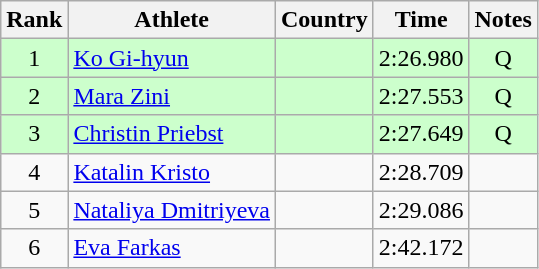<table class="wikitable sortable" style="text-align:center">
<tr>
<th>Rank</th>
<th>Athlete</th>
<th>Country</th>
<th>Time</th>
<th>Notes</th>
</tr>
<tr bgcolor=ccffcc>
<td>1</td>
<td align=left><a href='#'>Ko Gi-hyun</a></td>
<td align=left></td>
<td>2:26.980</td>
<td>Q</td>
</tr>
<tr bgcolor=ccffcc>
<td>2</td>
<td align=left><a href='#'>Mara Zini</a></td>
<td align=left></td>
<td>2:27.553</td>
<td>Q</td>
</tr>
<tr bgcolor=ccffcc>
<td>3</td>
<td align=left><a href='#'>Christin Priebst</a></td>
<td align=left></td>
<td>2:27.649</td>
<td>Q</td>
</tr>
<tr>
<td>4</td>
<td align=left><a href='#'>Katalin Kristo</a></td>
<td align=left></td>
<td>2:28.709</td>
<td></td>
</tr>
<tr>
<td>5</td>
<td align=left><a href='#'>Nataliya Dmitriyeva</a></td>
<td align=left></td>
<td>2:29.086</td>
<td></td>
</tr>
<tr>
<td>6</td>
<td align=left><a href='#'>Eva Farkas</a></td>
<td align=left></td>
<td>2:42.172</td>
<td></td>
</tr>
</table>
